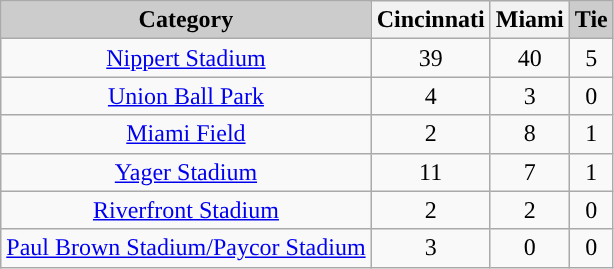<table class="wikitable">
<tr>
<th style="background:#CCCCCC; text-align:center"><strong>Category</strong></th>
<th><strong>Cincinnati</strong></th>
<th><strong>Miami</strong></th>
<th style="background:#CCCCCC; text-align:center">Tie</th>
</tr>
<tr>
<td align=center><a href='#'>Nippert Stadium</a></td>
<td align=center>39</td>
<td align="center">40</td>
<td align="center">5</td>
</tr>
<tr>
<td align=center><a href='#'>Union Ball Park</a></td>
<td align=center>4</td>
<td align=center>3</td>
<td align=center>0</td>
</tr>
<tr>
<td align=center><a href='#'>Miami Field</a></td>
<td align=center>2</td>
<td align="center">8</td>
<td align="center">1</td>
</tr>
<tr>
<td align=center><a href='#'>Yager Stadium</a></td>
<td align=center>11</td>
<td align=center>7</td>
<td align=center>1</td>
</tr>
<tr>
<td align=center><a href='#'>Riverfront Stadium</a></td>
<td align=center>2</td>
<td align=center>2</td>
<td align=center>0</td>
</tr>
<tr>
<td align=center><a href='#'>Paul Brown Stadium/Paycor Stadium</a></td>
<td align="center">3</td>
<td align=center>0</td>
<td align=center>0</td>
</tr>
</table>
